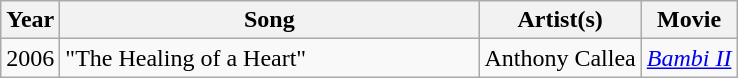<table class="wikitable plainrowheaders">
<tr>
<th scope="col">Year</th>
<th scope="col" style="width:17em;">Song</th>
<th scope="col">Artist(s)</th>
<th scope="col">Movie</th>
</tr>
<tr>
<td>2006</td>
<td>"The Healing of a Heart"</td>
<td>Anthony Callea</td>
<td><em><a href='#'>Bambi II</a></em></td>
</tr>
</table>
